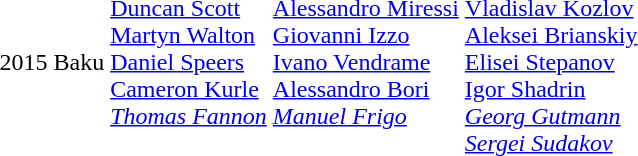<table>
<tr>
<td>2015 Baku<br></td>
<td valign=top><br><a href='#'>Duncan Scott</a><br><a href='#'>Martyn Walton</a> <br><a href='#'>Daniel Speers</a><br><a href='#'>Cameron Kurle</a> <br><em><a href='#'>Thomas Fannon</a></em></td>
<td valign=top><br><a href='#'>Alessandro Miressi</a> <br><a href='#'>Giovanni Izzo</a> <br><a href='#'>Ivano Vendrame</a> <br><a href='#'>Alessandro Bori</a> <br><em><a href='#'>Manuel Frigo</a></em></td>
<td valign=top><br><a href='#'>Vladislav Kozlov</a> <br><a href='#'>Aleksei Brianskiy</a><br><a href='#'>Elisei Stepanov</a> <br><a href='#'>Igor Shadrin</a> <br><em><a href='#'>Georg Gutmann</a><br><a href='#'>Sergei Sudakov</a></em></td>
</tr>
</table>
